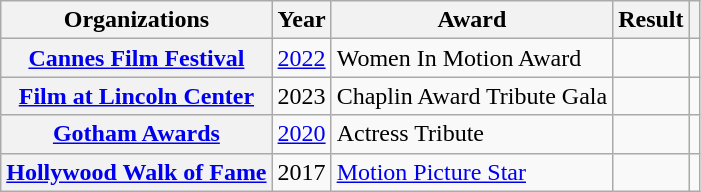<table class= "wikitable plainrowheaders sortable">
<tr>
<th>Organizations</th>
<th scope="col">Year</th>
<th scope="col">Award</th>
<th scope="col">Result</th>
<th scope="col" class="unsortable"></th>
</tr>
<tr>
<th scope="row" rowspan="1"><a href='#'>Cannes Film Festival</a></th>
<td style="text-align:center;"><a href='#'>2022</a></td>
<td>Women In Motion Award</td>
<td></td>
<td style="text-align:center;"></td>
</tr>
<tr>
<th scope="row" rowspan="1"><a href='#'>Film at Lincoln Center</a></th>
<td style="text-align:center;">2023</td>
<td>Chaplin Award Tribute Gala</td>
<td></td>
<td style="text-align:center;"></td>
</tr>
<tr>
<th scope="row" rowspan="1"><a href='#'>Gotham Awards</a></th>
<td style="text-align:center;"><a href='#'>2020</a></td>
<td>Actress Tribute</td>
<td></td>
<td style="text-align:center;"></td>
</tr>
<tr>
<th scope="row" rowspan="1"><a href='#'>Hollywood Walk of Fame</a></th>
<td style="text-align:center;">2017</td>
<td><a href='#'>Motion Picture Star</a></td>
<td></td>
<td style="text-align:center;"></td>
</tr>
</table>
